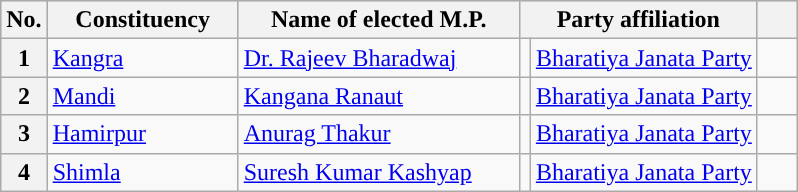<table class="wikitable">
<tr style="background:#ccc; text-align:center;">
<th>No.</th>
<th style="width:120px">Constituency</th>
<th style="width:180px">Name of elected M.P.</th>
<th colspan="2">Party affiliation</th>
<th width=5%></th>
</tr>
<tr>
<th>1</th>
<td><a href='#'>Kangra</a></td>
<td><a href='#'>Dr. Rajeev Bharadwaj</a></td>
<td style="background-color: "></td>
<td><a href='#'>Bharatiya Janata Party</a></td>
<td></td>
</tr>
<tr>
<th>2</th>
<td><a href='#'>Mandi</a></td>
<td><a href='#'>Kangana Ranaut</a></td>
<td style="background-color: "></td>
<td><a href='#'>Bharatiya Janata Party</a></td>
<td></td>
</tr>
<tr>
<th>3</th>
<td><a href='#'>Hamirpur</a></td>
<td><a href='#'>Anurag Thakur</a></td>
<td style="background-color: "></td>
<td><a href='#'>Bharatiya Janata Party</a></td>
<td></td>
</tr>
<tr>
<th>4</th>
<td><a href='#'>Shimla</a></td>
<td><a href='#'>Suresh Kumar Kashyap</a></td>
<td style="background-color: "></td>
<td><a href='#'>Bharatiya Janata Party</a></td>
<td></td>
</tr>
</table>
